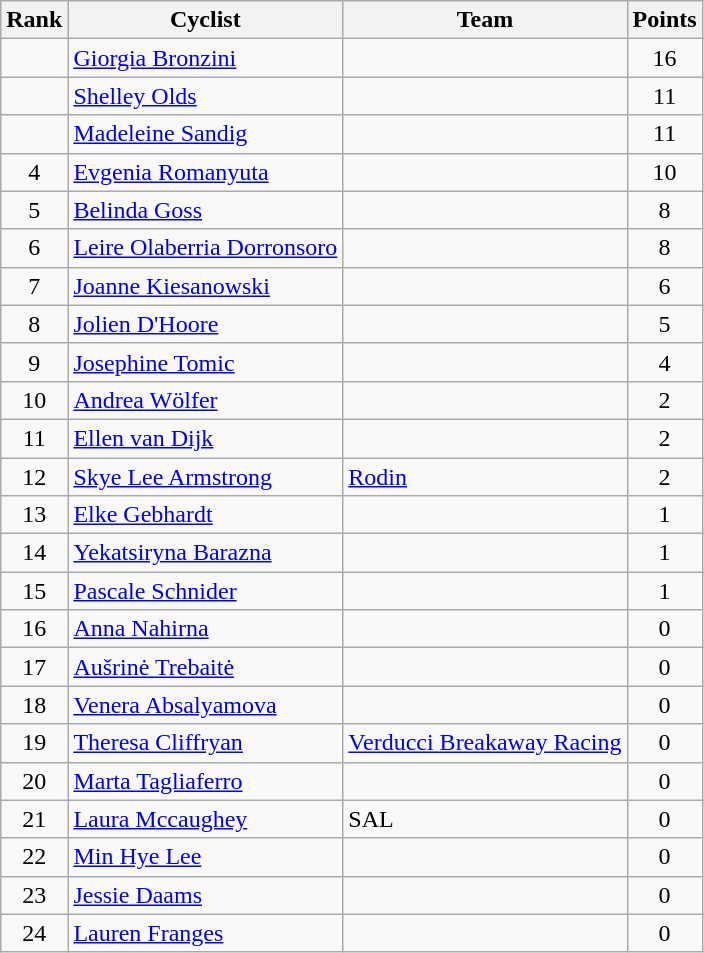<table class="wikitable sortable" style="text-align:center;">
<tr>
<th>Rank</th>
<th class="unsortable">Cyclist</th>
<th>Team</th>
<th class="unsortable">Points</th>
</tr>
<tr>
<td></td>
<td align="left"><a href='#'>Giorgia Bronzini</a></td>
<td align="left"></td>
<td>16</td>
</tr>
<tr>
<td></td>
<td align="left"><a href='#'>Shelley Olds</a></td>
<td align="left"></td>
<td>11</td>
</tr>
<tr>
<td></td>
<td align="left"><a href='#'>Madeleine Sandig</a></td>
<td align="left"></td>
<td>11</td>
</tr>
<tr>
<td>4</td>
<td align="left"><a href='#'>Evgenia Romanyuta</a></td>
<td align="left"></td>
<td>10</td>
</tr>
<tr>
<td>5</td>
<td align="left"><a href='#'>Belinda Goss</a></td>
<td align="left"></td>
<td>8</td>
</tr>
<tr>
<td>6</td>
<td align="left"><a href='#'>Leire Olaberria Dorronsoro</a></td>
<td align="left"></td>
<td>8</td>
</tr>
<tr>
<td>7</td>
<td align="left"><a href='#'>Joanne Kiesanowski</a></td>
<td align="left"></td>
<td>6</td>
</tr>
<tr>
<td>8</td>
<td align="left"><a href='#'>Jolien D'Hoore</a></td>
<td align="left"></td>
<td>5</td>
</tr>
<tr>
<td>9</td>
<td align="left"><a href='#'>Josephine Tomic</a></td>
<td align="left"></td>
<td>4</td>
</tr>
<tr>
<td>10</td>
<td align="left"><a href='#'>Andrea Wölfer</a></td>
<td align="left"></td>
<td>2</td>
</tr>
<tr>
<td>11</td>
<td align="left"><a href='#'>Ellen van Dijk</a></td>
<td align="left"></td>
<td>2</td>
</tr>
<tr>
<td>12</td>
<td align="left"><a href='#'>Skye Lee Armstrong</a></td>
<td align="left"><a href='#'>Rodin</a></td>
<td>2</td>
</tr>
<tr>
<td>13</td>
<td align="left"><a href='#'>Elke Gebhardt</a></td>
<td align="left"></td>
<td>1</td>
</tr>
<tr>
<td>14</td>
<td align="left"><a href='#'>Yekatsiryna Barazna</a></td>
<td align="left"></td>
<td>1</td>
</tr>
<tr>
<td>15</td>
<td align="left"><a href='#'>Pascale Schnider</a></td>
<td align="left"></td>
<td>1</td>
</tr>
<tr>
<td>16</td>
<td align="left"><a href='#'>Anna Nahirna</a></td>
<td align="left"></td>
<td>0</td>
</tr>
<tr>
<td>17</td>
<td align="left"><a href='#'>Aušrinė Trebaitė</a></td>
<td align="left"></td>
<td>0</td>
</tr>
<tr>
<td>18</td>
<td align="left"><a href='#'>Venera Absalyamova</a></td>
<td align="left"></td>
<td>0</td>
</tr>
<tr>
<td>19</td>
<td align="left"><a href='#'>Theresa Cliffryan</a></td>
<td align="left"><a href='#'>Verducci Breakaway Racing</a></td>
<td>0</td>
</tr>
<tr>
<td>20</td>
<td align="left"><a href='#'>Marta Tagliaferro</a></td>
<td align="left"></td>
<td>0</td>
</tr>
<tr>
<td>21</td>
<td align="left"><a href='#'>Laura Mccaughey</a></td>
<td align="left">SAL</td>
<td>0</td>
</tr>
<tr>
<td>22</td>
<td align="left"><a href='#'>Min Hye Lee</a></td>
<td align="left"></td>
<td>0</td>
</tr>
<tr>
<td>23</td>
<td align="left"><a href='#'>Jessie Daams</a></td>
<td align="left"></td>
<td>0</td>
</tr>
<tr>
<td>24</td>
<td align="left"><a href='#'>Lauren Franges</a></td>
<td align="left"></td>
<td>0</td>
</tr>
</table>
